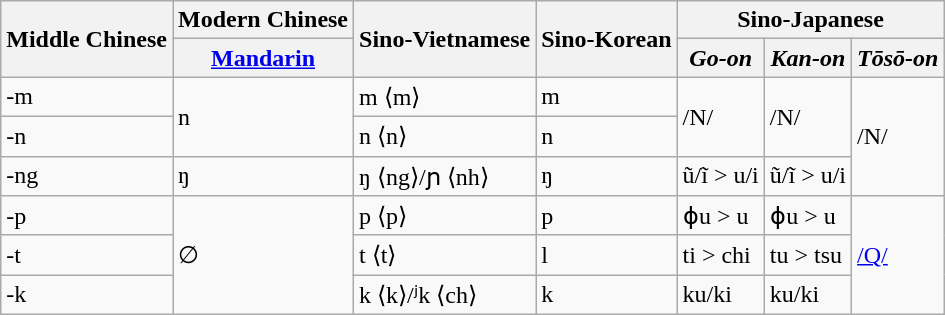<table class="wikitable mw-collapsible">
<tr>
<th rowspan="2">Middle Chinese</th>
<th>Modern Chinese</th>
<th rowspan="2">Sino-Vietnamese</th>
<th rowspan="2">Sino-Korean</th>
<th colspan="3">Sino-Japanese</th>
</tr>
<tr>
<th><a href='#'>Mandarin</a></th>
<th><em>Go-on</em></th>
<th><em>Kan-on</em></th>
<th><em>Tōsō-on</em></th>
</tr>
<tr>
<td>-m</td>
<td rowspan="2">n</td>
<td>m ⟨m⟩</td>
<td>m</td>
<td rowspan="2">/N/</td>
<td rowspan="2">/N/</td>
<td rowspan="3">/N/</td>
</tr>
<tr>
<td>-n</td>
<td>n ⟨n⟩</td>
<td>n</td>
</tr>
<tr>
<td>-ng</td>
<td>ŋ</td>
<td>ŋ ⟨ng⟩/ɲ ⟨nh⟩</td>
<td>ŋ</td>
<td>ũ/ĩ > u/i</td>
<td>ũ/ĩ > u/i</td>
</tr>
<tr>
<td>-p</td>
<td rowspan="3">∅</td>
<td>p ⟨p⟩</td>
<td>p</td>
<td>ɸu > u</td>
<td>ɸu > u</td>
<td rowspan="3"><a href='#'>/Q/</a></td>
</tr>
<tr>
<td>-t</td>
<td>t ⟨t⟩</td>
<td>l</td>
<td>ti > chi</td>
<td>tu > tsu</td>
</tr>
<tr>
<td>-k</td>
<td>k ⟨k⟩/ʲk ⟨ch⟩</td>
<td>k</td>
<td>ku/ki</td>
<td>ku/ki</td>
</tr>
</table>
